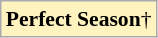<table class="wikitable" style="font-size: 90%;">
<tr>
<td style="background:#fff3bf;"><strong>Perfect Season</strong>†</td>
</tr>
</table>
